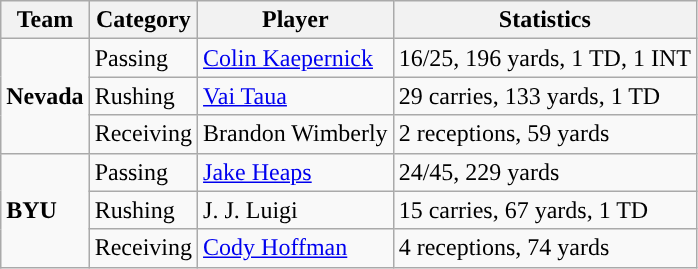<table class="wikitable" style="float: left;">
<tr>
<th>Team</th>
<th>Category</th>
<th>Player</th>
<th>Statistics</th>
</tr>
<tr>
<td rowspan=3><strong>Nevada</strong></td>
<td>Passing</td>
<td><a href='#'>Colin Kaepernick</a></td>
<td>16/25, 196 yards, 1 TD, 1 INT</td>
</tr>
<tr>
<td>Rushing</td>
<td><a href='#'>Vai Taua</a></td>
<td>29 carries, 133 yards, 1 TD</td>
</tr>
<tr>
<td>Receiving</td>
<td>Brandon Wimberly</td>
<td>2 receptions, 59 yards</td>
</tr>
<tr>
<td rowspan=3><strong>BYU</strong></td>
<td>Passing</td>
<td><a href='#'>Jake Heaps</a></td>
<td>24/45, 229 yards</td>
</tr>
<tr>
<td>Rushing</td>
<td>J. J. Luigi</td>
<td>15 carries, 67 yards, 1 TD</td>
</tr>
<tr>
<td>Receiving</td>
<td><a href='#'>Cody Hoffman</a></td>
<td>4 receptions, 74 yards</td>
</tr>
</table>
